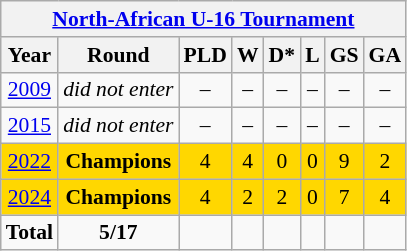<table class="wikitable" style="text-align: center;font-size:90%;">
<tr>
<th colspan=9><a href='#'>North-African U-16 Tournament</a></th>
</tr>
<tr>
<th>Year</th>
<th>Round</th>
<th>PLD</th>
<th>W</th>
<th>D*</th>
<th>L</th>
<th>GS</th>
<th>GA</th>
</tr>
<tr>
<td> <a href='#'>2009</a></td>
<td><em>did not enter</em></td>
<td>–</td>
<td>–</td>
<td>–</td>
<td>–</td>
<td>–</td>
<td>–</td>
</tr>
<tr>
<td> <a href='#'>2015</a></td>
<td><em>did not enter</em></td>
<td>–</td>
<td>–</td>
<td>–</td>
<td>–</td>
<td>–</td>
<td>–</td>
</tr>
<tr style="background:gold">
<td> <a href='#'>2022</a></td>
<td><strong>Champions</strong></td>
<td>4</td>
<td>4</td>
<td>0</td>
<td>0</td>
<td>9</td>
<td>2</td>
</tr>
<tr style="background:gold">
<td> <a href='#'>2024</a></td>
<td><strong>Champions</strong></td>
<td>4</td>
<td>2</td>
<td>2</td>
<td>0</td>
<td>7</td>
<td>4</td>
</tr>
<tr>
<td><strong>Total</strong></td>
<td><strong>5/17</strong></td>
<td></td>
<td></td>
<td></td>
<td></td>
<td></td>
<td></td>
</tr>
</table>
